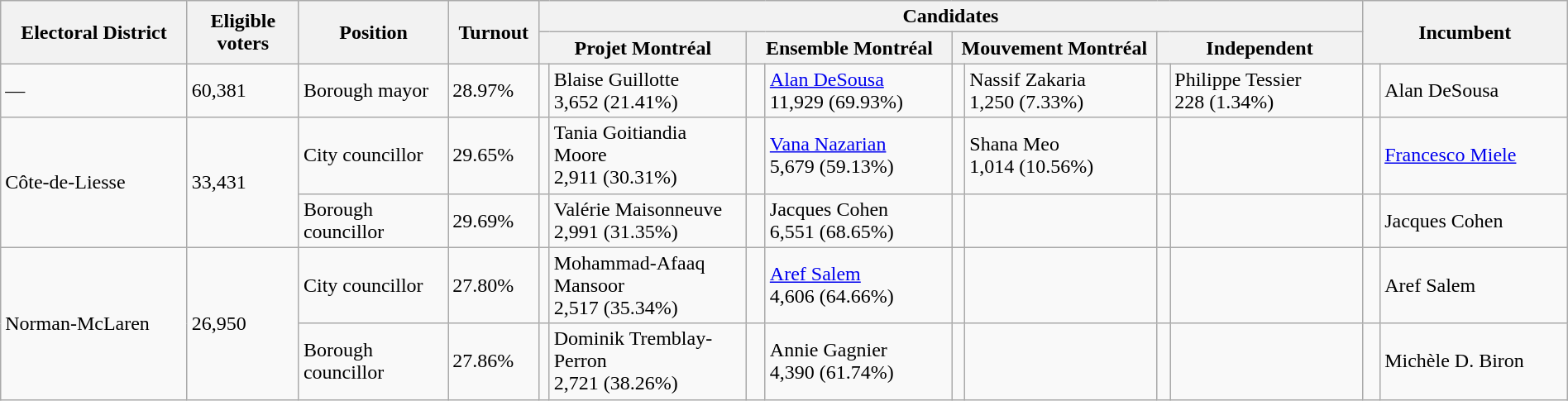<table class="wikitable" width="100%">
<tr>
<th width=10% rowspan=2>Electoral District</th>
<th width=6% rowspan=2>Eligible voters</th>
<th width=8% rowspan=2>Position</th>
<th width=4% rowspan=2>Turnout</th>
<th colspan=8>Candidates</th>
<th width=11% colspan=2 rowspan=2>Incumbent</th>
</tr>
<tr>
<th width=11% colspan=2 ><span>Projet Montréal</span></th>
<th width=11% colspan=2 ><span>Ensemble Montréal</span></th>
<th width=11% colspan=2 ><span>Mouvement Montréal</span></th>
<th width=11% colspan=2 >Independent</th>
</tr>
<tr>
<td>—</td>
<td>60,381</td>
<td>Borough mayor</td>
<td>28.97%</td>
<td></td>
<td>Blaise Guillotte <br> 3,652 (21.41%)</td>
<td> </td>
<td><a href='#'>Alan DeSousa</a> <br> 11,929 (69.93%)</td>
<td></td>
<td>Nassif Zakaria <br> 1,250 (7.33%)</td>
<td></td>
<td>Philippe Tessier <br> 228 (1.34%)</td>
<td> </td>
<td>Alan DeSousa</td>
</tr>
<tr>
<td rowspan=2>Côte-de-Liesse</td>
<td rowspan=2>33,431</td>
<td>City councillor</td>
<td>29.65%</td>
<td></td>
<td>Tania Goitiandia Moore <br> 2,911 (30.31%)</td>
<td> </td>
<td><a href='#'>Vana Nazarian</a> <br> 5,679 (59.13%)</td>
<td></td>
<td>Shana Meo <br> 1,014 (10.56%)</td>
<td></td>
<td></td>
<td> </td>
<td><a href='#'>Francesco Miele</a></td>
</tr>
<tr>
<td>Borough councillor</td>
<td>29.69%</td>
<td></td>
<td>Valérie Maisonneuve <br> 2,991 (31.35%)</td>
<td> </td>
<td>Jacques Cohen <br> 6,551 (68.65%)</td>
<td></td>
<td></td>
<td></td>
<td></td>
<td> </td>
<td>Jacques Cohen</td>
</tr>
<tr>
<td rowspan=2>Norman-McLaren</td>
<td rowspan=2>26,950</td>
<td>City councillor</td>
<td>27.80%</td>
<td></td>
<td>Mohammad-Afaaq Mansoor <br> 2,517 (35.34%)</td>
<td> </td>
<td><a href='#'>Aref Salem</a> <br> 4,606 (64.66%)</td>
<td></td>
<td></td>
<td></td>
<td></td>
<td> </td>
<td>Aref Salem</td>
</tr>
<tr>
<td>Borough councillor</td>
<td>27.86%</td>
<td></td>
<td>Dominik Tremblay-Perron <br> 2,721 (38.26%)</td>
<td> </td>
<td>Annie Gagnier <br> 4,390 (61.74%)</td>
<td></td>
<td></td>
<td></td>
<td></td>
<td> </td>
<td>Michèle D. Biron</td>
</tr>
</table>
